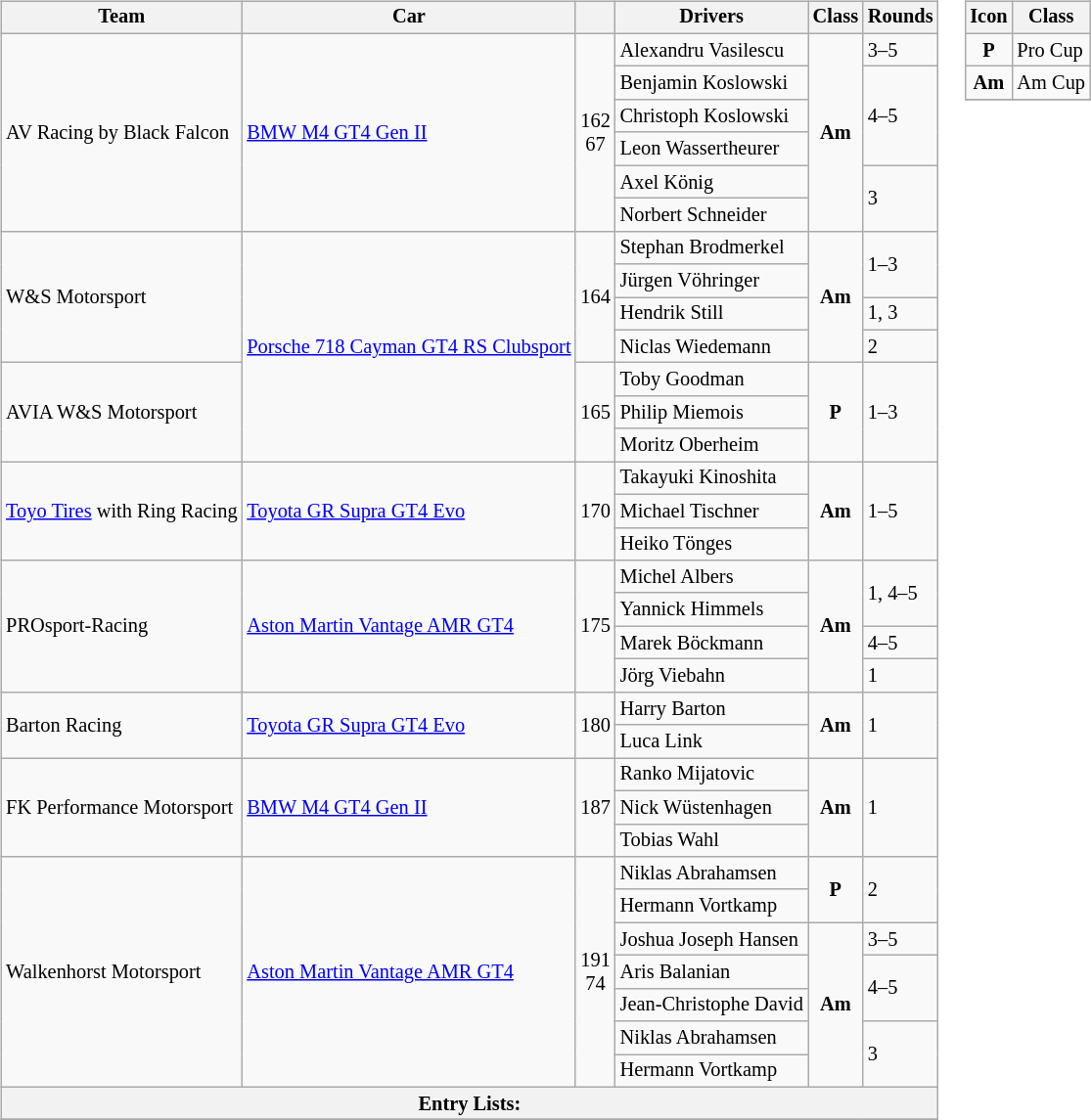<table>
<tr>
<td><br><table class="wikitable" style="font-size: 85%;">
<tr>
<th>Team</th>
<th>Car</th>
<th></th>
<th>Drivers</th>
<th>Class</th>
<th>Rounds</th>
</tr>
<tr>
<td rowspan="6"> AV Racing by Black Falcon</td>
<td rowspan="6"><a href='#'>BMW M4 GT4 Gen II</a></td>
<td rowspan="6" align="center">162<br>67</td>
<td> Alexandru Vasilescu</td>
<td rowspan="6" align="center"><strong><span>Am</span></strong></td>
<td>3–5</td>
</tr>
<tr>
<td> Benjamin Koslowski</td>
<td rowspan="3">4–5</td>
</tr>
<tr>
<td> Christoph Koslowski</td>
</tr>
<tr>
<td> Leon Wassertheurer</td>
</tr>
<tr>
<td> Axel König</td>
<td rowspan="2">3</td>
</tr>
<tr>
<td> Norbert Schneider</td>
</tr>
<tr>
<td rowspan="4"> W&S Motorsport</td>
<td rowspan="7"><a href='#'>Porsche 718 Cayman GT4 RS Clubsport</a></td>
<td rowspan="4" align="center">164</td>
<td> Stephan Brodmerkel</td>
<td rowspan="4" align="center"><strong><span>Am</span></strong></td>
<td rowspan="2">1–3</td>
</tr>
<tr>
<td> Jürgen Vöhringer</td>
</tr>
<tr>
<td> Hendrik Still</td>
<td>1, 3</td>
</tr>
<tr>
<td> Niclas Wiedemann</td>
<td>2</td>
</tr>
<tr>
<td rowspan="3"> AVIA W&S Motorsport</td>
<td rowspan="3" align="center">165</td>
<td> Toby Goodman</td>
<td rowspan="3" align="center"><strong><span>P</span></strong></td>
<td rowspan="3">1–3</td>
</tr>
<tr>
<td> Philip Miemois</td>
</tr>
<tr>
<td> Moritz Oberheim</td>
</tr>
<tr>
<td rowspan="3"> <a href='#'>Toyo Tires</a> with Ring Racing</td>
<td rowspan="3"><a href='#'>Toyota GR Supra GT4 Evo</a></td>
<td rowspan="3" align="center">170</td>
<td> Takayuki Kinoshita</td>
<td rowspan="3" align="center"><strong><span>Am</span></strong></td>
<td rowspan="3">1–5</td>
</tr>
<tr>
<td> Michael Tischner</td>
</tr>
<tr>
<td> Heiko Tönges</td>
</tr>
<tr>
<td rowspan="4"> PROsport-Racing</td>
<td rowspan="4"><a href='#'>Aston Martin Vantage AMR GT4</a></td>
<td rowspan="4" align="center">175</td>
<td> Michel Albers</td>
<td rowspan="4" align="center"><strong><span>Am</span></strong></td>
<td rowspan="2">1, 4–5</td>
</tr>
<tr>
<td> Yannick Himmels</td>
</tr>
<tr>
<td> Marek Böckmann</td>
<td>4–5</td>
</tr>
<tr>
<td> Jörg Viebahn</td>
<td>1</td>
</tr>
<tr>
<td rowspan="2"> Barton Racing</td>
<td rowspan="2"><a href='#'>Toyota GR Supra GT4 Evo</a></td>
<td rowspan="2" align="center">180</td>
<td> Harry Barton</td>
<td rowspan="2" align="center"><strong><span>Am</span></strong></td>
<td rowspan="2">1</td>
</tr>
<tr>
<td> Luca Link</td>
</tr>
<tr>
<td rowspan="3"> FK Performance Motorsport</td>
<td rowspan="3"><a href='#'>BMW M4 GT4 Gen II</a></td>
<td rowspan="3" align="center">187</td>
<td> Ranko Mijatovic</td>
<td rowspan="3" align="center"><strong><span>Am</span></strong></td>
<td rowspan="3">1</td>
</tr>
<tr>
<td> Nick Wüstenhagen</td>
</tr>
<tr>
<td> Tobias Wahl</td>
</tr>
<tr>
<td rowspan="7"> Walkenhorst Motorsport</td>
<td rowspan="7"><a href='#'>Aston Martin Vantage AMR GT4</a></td>
<td rowspan="7" align="center">191<br>74</td>
<td> Niklas Abrahamsen</td>
<td rowspan="2" align="center"><strong><span>P</span></strong></td>
<td rowspan="2">2</td>
</tr>
<tr>
<td> Hermann Vortkamp</td>
</tr>
<tr>
<td> Joshua Joseph Hansen</td>
<td rowspan="5" align="center"><strong><span>Am</span></strong></td>
<td>3–5</td>
</tr>
<tr>
<td> Aris Balanian</td>
<td rowspan="2">4–5</td>
</tr>
<tr>
<td> Jean-Christophe David</td>
</tr>
<tr>
<td> Niklas Abrahamsen</td>
<td rowspan="2">3</td>
</tr>
<tr>
<td> Hermann Vortkamp</td>
</tr>
<tr>
<th colspan=6>Entry Lists:</th>
</tr>
<tr>
</tr>
</table>
</td>
<td valign="top"><br><table class="wikitable" style="font-size: 85%;">
<tr>
<th>Icon</th>
<th>Class</th>
</tr>
<tr>
<td align="center"><strong><span>P</span></strong></td>
<td>Pro Cup</td>
</tr>
<tr>
<td align="center"><strong><span>Am</span></strong></td>
<td>Am Cup</td>
</tr>
<tr>
</tr>
</table>
</td>
</tr>
</table>
